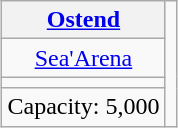<table class="wikitable" style="text-align:center; margin:1em auto;">
<tr>
<th><a href='#'>Ostend</a></th>
<td rowspan=4></td>
</tr>
<tr>
<td><a href='#'>Sea'Arena</a></td>
</tr>
<tr>
<td></td>
</tr>
<tr>
<td>Capacity: 5,000</td>
</tr>
</table>
